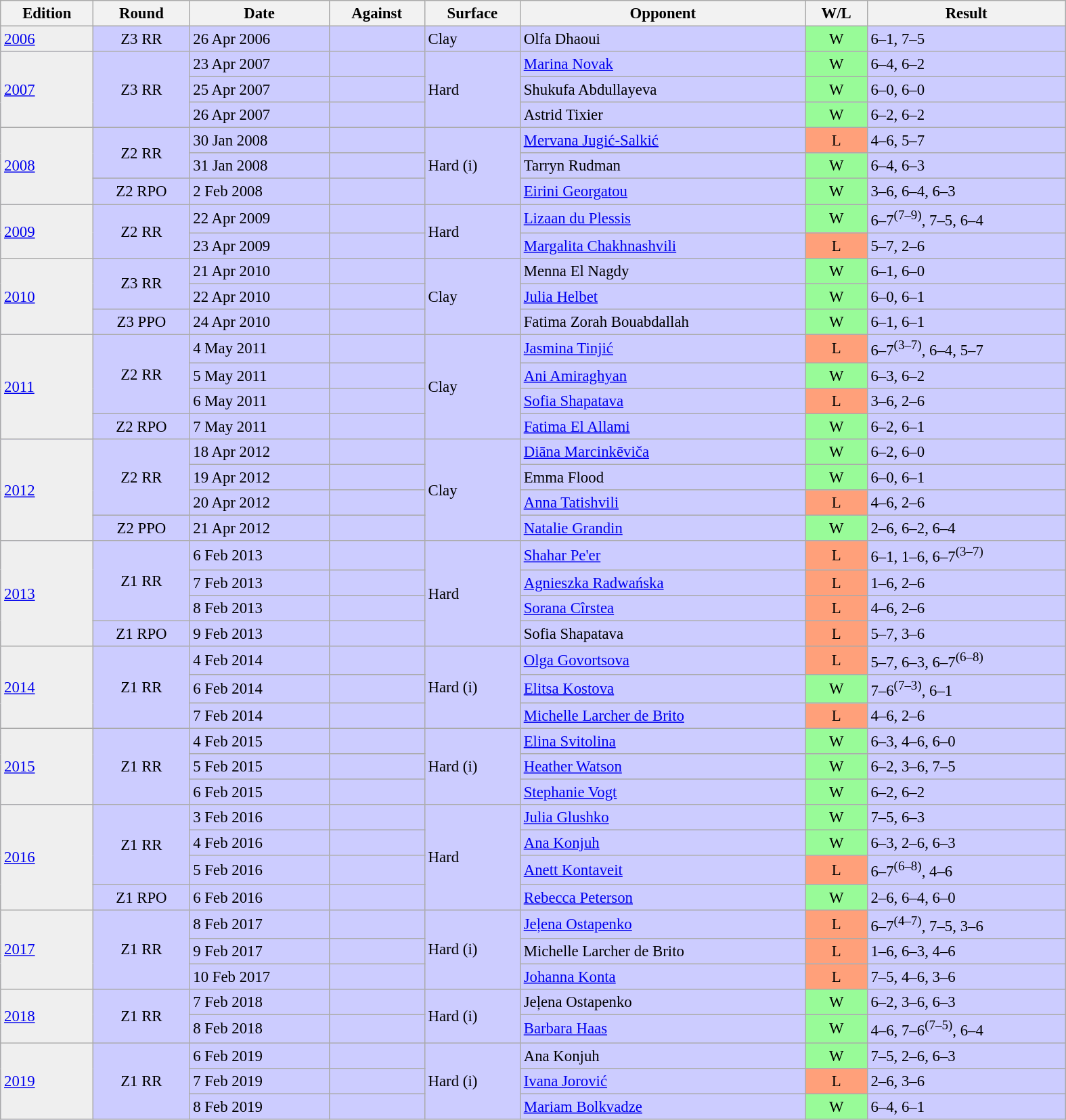<table class="wikitable" style="font-size:95%; width:1050px;">
<tr>
<th>Edition</th>
<th>Round</th>
<th>Date</th>
<th>Against</th>
<th>Surface</th>
<th>Opponent</th>
<th>W/L</th>
<th>Result</th>
</tr>
<tr style="background:#ccf;">
<td style="background:#efefef;"><a href='#'>2006</a></td>
<td align=center>Z3 RR</td>
<td>26 Apr 2006</td>
<td></td>
<td>Clay</td>
<td>Olfa Dhaoui</td>
<td style="background:#98fb98; text-align:center;">W</td>
<td>6–1, 7–5</td>
</tr>
<tr style="background:#ccf;">
<td rowspan="3" style="background:#efefef;"><a href='#'>2007</a></td>
<td rowspan="3" style="text-align:center;">Z3 RR</td>
<td>23 Apr 2007</td>
<td></td>
<td rowspan=3 align=centre>Hard</td>
<td><a href='#'>Marina Novak</a></td>
<td style="background:#98fb98; text-align:center;">W</td>
<td>6–4, 6–2</td>
</tr>
<tr style="background:#ccf;">
<td>25 Apr 2007</td>
<td></td>
<td>Shukufa Abdullayeva</td>
<td style="background:#98fb98; text-align:center;">W</td>
<td>6–0, 6–0</td>
</tr>
<tr style="background:#ccf;">
<td>26 Apr 2007</td>
<td></td>
<td>Astrid Tixier</td>
<td style="background:#98fb98; text-align:center;">W</td>
<td>6–2, 6–2</td>
</tr>
<tr style="background:#ccf;">
<td rowspan="3" style="background:#efefef;"><a href='#'>2008</a></td>
<td rowspan="2" style="text-align:center;">Z2 RR</td>
<td>30 Jan 2008</td>
<td></td>
<td rowspan=3>Hard (i)</td>
<td><a href='#'>Mervana Jugić-Salkić</a></td>
<td style="background:#ffa07a; text-align:center;">L</td>
<td>4–6, 5–7</td>
</tr>
<tr style="background:#ccf;">
<td>31 Jan 2008</td>
<td></td>
<td>Tarryn Rudman</td>
<td style="background:#98fb98; text-align:center;">W</td>
<td>6–4, 6–3</td>
</tr>
<tr style="background:#ccf;">
<td align=center>Z2 RPO</td>
<td>2 Feb 2008</td>
<td></td>
<td><a href='#'>Eirini Georgatou</a></td>
<td style="background:#98fb98; text-align:center;">W</td>
<td>3–6, 6–4, 6–3</td>
</tr>
<tr style="background:#ccf;">
<td rowspan="2" style="background:#efefef;"><a href='#'>2009</a></td>
<td rowspan="2" style="text-align:center;">Z2 RR</td>
<td>22 Apr 2009</td>
<td></td>
<td rowspan=2>Hard</td>
<td><a href='#'>Lizaan du Plessis</a></td>
<td style="background:#98fb98; text-align:center;">W</td>
<td>6–7<sup>(7–9)</sup>, 7–5, 6–4</td>
</tr>
<tr style="background:#ccf;">
<td>23 Apr 2009</td>
<td></td>
<td><a href='#'>Margalita Chakhnashvili</a></td>
<td style="background:#ffa07a; text-align:center;">L</td>
<td>5–7, 2–6</td>
</tr>
<tr style="background:#ccf;">
<td rowspan="3" style="background:#efefef;"><a href='#'>2010</a></td>
<td rowspan="2" style="text-align:center;">Z3 RR</td>
<td>21 Apr 2010</td>
<td></td>
<td rowspan=3>Clay</td>
<td>Menna El Nagdy</td>
<td style="background:#98fb98; text-align:center;">W</td>
<td>6–1, 6–0</td>
</tr>
<tr style="background:#ccf;">
<td>22 Apr 2010</td>
<td></td>
<td><a href='#'>Julia Helbet</a></td>
<td style="background:#98fb98; text-align:center;">W</td>
<td>6–0, 6–1</td>
</tr>
<tr style="background:#ccf;">
<td align=center>Z3 PPO</td>
<td>24 Apr 2010</td>
<td></td>
<td>Fatima Zorah Bouabdallah</td>
<td style="background:#98fb98; text-align:center;">W</td>
<td>6–1, 6–1</td>
</tr>
<tr style="background:#ccf;">
<td rowspan="4" style="background:#efefef;"><a href='#'>2011</a></td>
<td rowspan="3" style="text-align:center;">Z2 RR</td>
<td>4 May 2011</td>
<td></td>
<td rowspan=4>Clay</td>
<td><a href='#'>Jasmina Tinjić</a></td>
<td style="background:#ffa07a; text-align:center;">L</td>
<td>6–7<sup>(3–7)</sup>, 6–4, 5–7</td>
</tr>
<tr style="background:#ccf;">
<td>5 May 2011</td>
<td></td>
<td><a href='#'>Ani Amiraghyan</a></td>
<td style="background:#98fb98; text-align:center;">W</td>
<td>6–3, 6–2</td>
</tr>
<tr style="background:#ccf;">
<td>6 May 2011</td>
<td></td>
<td><a href='#'>Sofia Shapatava</a></td>
<td style="background:#ffa07a; text-align:center;">L</td>
<td>3–6, 2–6</td>
</tr>
<tr style="background:#ccf;">
<td align=center>Z2 RPO</td>
<td>7 May 2011</td>
<td></td>
<td><a href='#'>Fatima El Allami</a></td>
<td style="background:#98fb98; text-align:center;">W</td>
<td>6–2, 6–1</td>
</tr>
<tr style="background:#ccf;">
<td rowspan="4" style="background:#efefef;"><a href='#'>2012</a></td>
<td rowspan="3" style="text-align:center;">Z2 RR</td>
<td>18 Apr 2012</td>
<td></td>
<td rowspan=4>Clay</td>
<td><a href='#'>Diāna Marcinkēviča</a></td>
<td style="background:#98fb98; text-align:center;">W</td>
<td>6–2, 6–0</td>
</tr>
<tr style="background:#ccf;">
<td>19 Apr 2012</td>
<td></td>
<td>Emma Flood</td>
<td style="background:#98fb98; text-align:center;">W</td>
<td>6–0, 6–1</td>
</tr>
<tr style="background:#ccf;">
<td>20 Apr 2012</td>
<td></td>
<td><a href='#'>Anna Tatishvili</a></td>
<td style="background:#ffa07a; text-align:center;">L</td>
<td>4–6, 2–6</td>
</tr>
<tr style="background:#ccf;">
<td align=center>Z2 PPO</td>
<td>21 Apr 2012</td>
<td></td>
<td><a href='#'>Natalie Grandin</a></td>
<td style="background:#98fb98; text-align:center;">W</td>
<td>2–6, 6–2, 6–4</td>
</tr>
<tr style="background:#ccf;">
<td rowspan="4" style="background:#efefef;"><a href='#'>2013</a></td>
<td rowspan="3" style="text-align:center;">Z1 RR</td>
<td>6 Feb 2013</td>
<td></td>
<td rowspan=4>Hard</td>
<td><a href='#'>Shahar Pe'er</a></td>
<td style="background:#ffa07a; text-align:center;">L</td>
<td>6–1, 1–6, 6–7<sup>(3–7)</sup></td>
</tr>
<tr style="background:#ccf;">
<td>7 Feb 2013</td>
<td></td>
<td><a href='#'>Agnieszka Radwańska</a></td>
<td style="background:#ffa07a; text-align:center;">L</td>
<td>1–6, 2–6</td>
</tr>
<tr style="background:#ccf;">
<td>8 Feb 2013</td>
<td></td>
<td><a href='#'>Sorana Cîrstea</a></td>
<td style="background:#ffa07a; text-align:center;">L</td>
<td>4–6, 2–6</td>
</tr>
<tr style="background:#ccf;">
<td align=center>Z1 RPO</td>
<td>9 Feb 2013</td>
<td></td>
<td>Sofia Shapatava</td>
<td style="background:#ffa07a; text-align:center;">L</td>
<td>5–7, 3–6</td>
</tr>
<tr style="background:#ccf;">
<td rowspan="3" style="background:#efefef;"><a href='#'>2014</a></td>
<td rowspan="3" style="text-align:center;">Z1 RR</td>
<td>4 Feb 2014</td>
<td></td>
<td rowspan=3>Hard (i)</td>
<td><a href='#'>Olga Govortsova</a></td>
<td style="background:#ffa07a; text-align:center;">L</td>
<td>5–7, 6–3, 6–7<sup>(6–8)</sup></td>
</tr>
<tr style="background:#ccf;">
<td>6 Feb 2014</td>
<td></td>
<td><a href='#'>Elitsa Kostova</a></td>
<td style="background:#98fb98; text-align:center;">W</td>
<td>7–6<sup>(7–3)</sup>, 6–1</td>
</tr>
<tr style="background:#ccf;">
<td>7 Feb 2014</td>
<td></td>
<td><a href='#'>Michelle Larcher de Brito</a></td>
<td style="background:#ffa07a; text-align:center;">L</td>
<td>4–6, 2–6</td>
</tr>
<tr style="background:#ccf;">
<td rowspan="3" style="background:#efefef;"><a href='#'>2015</a></td>
<td rowspan="3" style="text-align:center;">Z1 RR</td>
<td>4 Feb 2015</td>
<td></td>
<td rowspan=3>Hard (i)</td>
<td><a href='#'>Elina Svitolina</a></td>
<td style="background:#98fb98; text-align:center;">W</td>
<td>6–3, 4–6, 6–0</td>
</tr>
<tr style="background:#ccf;">
<td>5 Feb 2015</td>
<td></td>
<td><a href='#'>Heather Watson</a></td>
<td style="background:#98fb98; text-align:center;">W</td>
<td>6–2, 3–6, 7–5</td>
</tr>
<tr style="background:#ccf;">
<td>6 Feb 2015</td>
<td></td>
<td><a href='#'>Stephanie Vogt</a></td>
<td style="background:#98fb98; text-align:center;">W</td>
<td>6–2, 6–2</td>
</tr>
<tr style="background:#ccf;">
<td rowspan="4" style="background:#efefef;"><a href='#'>2016</a></td>
<td rowspan="3" style="text-align:center;">Z1 RR</td>
<td>3 Feb 2016</td>
<td></td>
<td rowspan=4>Hard</td>
<td><a href='#'>Julia Glushko</a></td>
<td style="background:#98fb98; text-align:center;">W</td>
<td>7–5, 6–3</td>
</tr>
<tr style="background:#ccf;">
<td>4 Feb 2016</td>
<td></td>
<td><a href='#'>Ana Konjuh</a></td>
<td style="background:#98fb98; text-align:center;">W</td>
<td>6–3, 2–6, 6–3</td>
</tr>
<tr style="background:#ccf;">
<td>5 Feb 2016</td>
<td></td>
<td><a href='#'>Anett Kontaveit</a></td>
<td style="background:#ffa07a; text-align:center;">L</td>
<td>6–7<sup>(6–8)</sup>, 4–6</td>
</tr>
<tr style="background:#ccf;">
<td align=center>Z1 RPO</td>
<td>6 Feb 2016</td>
<td></td>
<td><a href='#'>Rebecca Peterson</a></td>
<td style="background:#98fb98; text-align:center;">W</td>
<td>2–6, 6–4, 6–0</td>
</tr>
<tr style="background:#ccf;">
<td rowspan="3" style="background:#efefef;"><a href='#'>2017</a></td>
<td rowspan="3" style="text-align:center;">Z1 RR</td>
<td>8 Feb 2017</td>
<td></td>
<td rowspan=3>Hard (i)</td>
<td><a href='#'>Jeļena Ostapenko</a></td>
<td style="background:#ffa07a; text-align:center;">L</td>
<td>6–7<sup>(4–7)</sup>, 7–5, 3–6</td>
</tr>
<tr style="background:#ccf;">
<td>9 Feb 2017</td>
<td></td>
<td>Michelle Larcher de Brito</td>
<td style="background:#ffa07a; text-align:center;">L</td>
<td>1–6, 6–3, 4–6</td>
</tr>
<tr style="background:#ccf;">
<td>10 Feb 2017</td>
<td></td>
<td><a href='#'>Johanna Konta</a></td>
<td style="background:#ffa07a; text-align:center;">L</td>
<td>7–5, 4–6, 3–6</td>
</tr>
<tr style="background:#ccf;">
<td rowspan="2" style="background:#efefef;"><a href='#'>2018</a></td>
<td rowspan="2" style="text-align:center;">Z1 RR</td>
<td>7 Feb 2018</td>
<td></td>
<td rowspan=2>Hard (i)</td>
<td>Jeļena Ostapenko</td>
<td style="background:#98fb98; text-align:center;">W</td>
<td>6–2, 3–6, 6–3</td>
</tr>
<tr style="background:#ccf;">
<td>8 Feb 2018</td>
<td></td>
<td><a href='#'>Barbara Haas</a></td>
<td style="background:#98fb98; text-align:center;">W</td>
<td>4–6, 7–6<sup>(7–5)</sup>, 6–4</td>
</tr>
<tr style="background:#ccf;">
<td rowspan="3" style="background:#efefef;"><a href='#'>2019</a></td>
<td rowspan="3" style="text-align:center;">Z1 RR</td>
<td>6 Feb 2019</td>
<td></td>
<td rowspan=3>Hard (i)</td>
<td>Ana Konjuh</td>
<td style="background:#98fb98; text-align:center;">W</td>
<td>7–5, 2–6, 6–3</td>
</tr>
<tr style="background:#ccf;">
<td>7 Feb 2019</td>
<td></td>
<td><a href='#'>Ivana Jorović</a></td>
<td style="background:#ffa07a; text-align:center;">L</td>
<td>2–6, 3–6</td>
</tr>
<tr style="background:#ccf;">
<td>8 Feb 2019</td>
<td></td>
<td><a href='#'>Mariam Bolkvadze</a></td>
<td style="background:#98fb98; text-align:center;">W</td>
<td>6–4, 6–1</td>
</tr>
</table>
